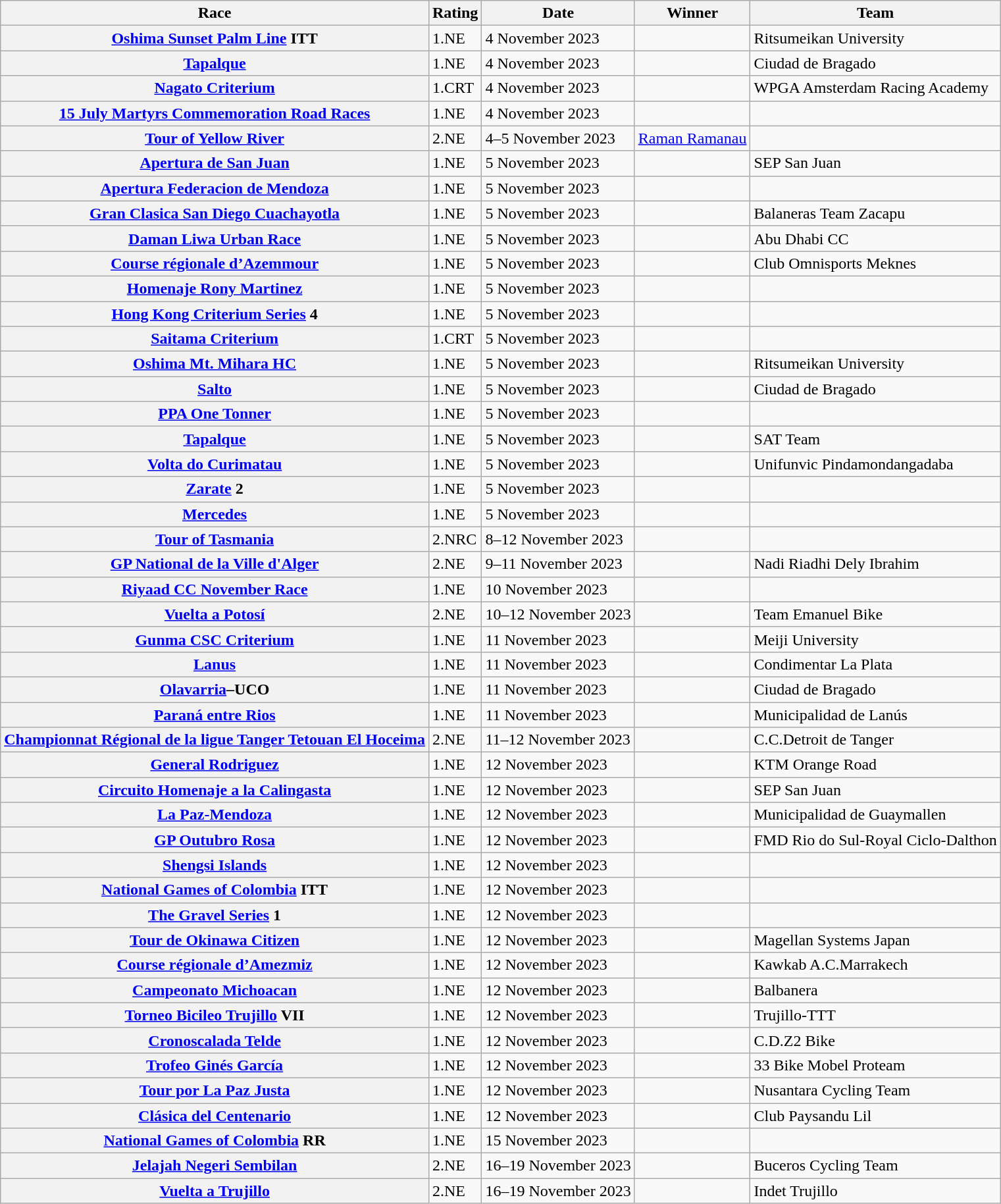<table class="wikitable plainrowheaders">
<tr>
<th scope="col">Race</th>
<th scope="col">Rating</th>
<th scope="col">Date</th>
<th scope="col">Winner</th>
<th scope="col">Team</th>
</tr>
<tr>
<th scope="row"> <a href='#'>Oshima Sunset Palm Line</a> ITT</th>
<td>1.NE</td>
<td>4 November 2023</td>
<td></td>
<td>Ritsumeikan University</td>
</tr>
<tr>
<th scope="row"> <a href='#'>Tapalque</a></th>
<td>1.NE</td>
<td>4 November 2023</td>
<td></td>
<td>Ciudad de Bragado</td>
</tr>
<tr>
<th scope="row"> <a href='#'>Nagato Criterium</a></th>
<td>1.CRT</td>
<td>4 November 2023</td>
<td></td>
<td>WPGA Amsterdam Racing Academy</td>
</tr>
<tr>
<th scope="row"> <a href='#'>15 July Martyrs Commemoration Road Races</a></th>
<td>1.NE</td>
<td>4 November 2023</td>
<td></td>
<td></td>
</tr>
<tr>
<th scope="row"> <a href='#'>Tour of Yellow River</a></th>
<td>2.NE</td>
<td>4–5 November 2023</td>
<td> <a href='#'>Raman Ramanau</a></td>
<td></td>
</tr>
<tr>
<th scope="row"> <a href='#'>Apertura de San Juan</a></th>
<td>1.NE</td>
<td>5 November 2023</td>
<td></td>
<td>SEP San Juan</td>
</tr>
<tr>
<th scope="row"> <a href='#'>Apertura Federacion de Mendoza</a></th>
<td>1.NE</td>
<td>5 November 2023</td>
<td></td>
<td></td>
</tr>
<tr>
<th scope="row"> <a href='#'>Gran Clasica San Diego Cuachayotla</a></th>
<td>1.NE</td>
<td>5 November 2023</td>
<td></td>
<td>Balaneras Team Zacapu</td>
</tr>
<tr>
<th scope="row"> <a href='#'>Daman Liwa Urban Race</a></th>
<td>1.NE</td>
<td>5 November 2023</td>
<td></td>
<td>Abu Dhabi CC</td>
</tr>
<tr>
<th scope="row"> <a href='#'>Course régionale d’Azemmour</a></th>
<td>1.NE</td>
<td>5 November 2023</td>
<td></td>
<td>Club Omnisports Meknes</td>
</tr>
<tr>
<th scope="row"> <a href='#'>Homenaje Rony Martinez</a></th>
<td>1.NE</td>
<td>5 November 2023</td>
<td></td>
<td></td>
</tr>
<tr>
<th scope="row"> <a href='#'>Hong Kong Criterium Series</a> 4</th>
<td>1.NE</td>
<td>5 November 2023</td>
<td></td>
<td></td>
</tr>
<tr>
<th scope="row"> <a href='#'>Saitama Criterium</a></th>
<td>1.CRT</td>
<td>5 November 2023</td>
<td></td>
<td></td>
</tr>
<tr>
<th scope="row"> <a href='#'>Oshima Mt. Mihara HC</a></th>
<td>1.NE</td>
<td>5 November 2023</td>
<td></td>
<td>Ritsumeikan University</td>
</tr>
<tr>
<th scope="row"> <a href='#'>Salto</a></th>
<td>1.NE</td>
<td>5 November 2023</td>
<td></td>
<td>Ciudad de Bragado</td>
</tr>
<tr>
<th scope="row"> <a href='#'>PPA One Tonner</a></th>
<td>1.NE</td>
<td>5 November 2023</td>
<td></td>
<td></td>
</tr>
<tr>
<th scope="row"> <a href='#'>Tapalque</a></th>
<td>1.NE</td>
<td>5 November 2023</td>
<td></td>
<td>SAT Team</td>
</tr>
<tr>
<th scope="row"> <a href='#'>Volta do Curimatau</a></th>
<td>1.NE</td>
<td>5 November 2023</td>
<td></td>
<td>Unifunvic Pindamondangadaba</td>
</tr>
<tr>
<th scope="row"> <a href='#'>Zarate</a> 2</th>
<td>1.NE</td>
<td>5 November 2023</td>
<td></td>
<td></td>
</tr>
<tr>
<th scope="row"> <a href='#'>Mercedes</a></th>
<td>1.NE</td>
<td>5 November 2023</td>
<td></td>
<td></td>
</tr>
<tr>
<th scope="row"> <a href='#'>Tour of Tasmania</a></th>
<td>2.NRC</td>
<td>8–12 November 2023</td>
<td></td>
<td></td>
</tr>
<tr>
<th scope="row"> <a href='#'>GP National de la Ville d'Alger</a></th>
<td>2.NE</td>
<td>9–11 November 2023</td>
<td></td>
<td>Nadi Riadhi Dely Ibrahim</td>
</tr>
<tr>
<th scope="row"> <a href='#'>Riyaad CC November Race</a></th>
<td>1.NE</td>
<td>10 November 2023</td>
<td></td>
<td></td>
</tr>
<tr>
<th scope="row"> <a href='#'>Vuelta a Potosí</a></th>
<td>2.NE</td>
<td>10–12 November 2023</td>
<td></td>
<td>Team Emanuel Bike</td>
</tr>
<tr>
<th scope="row"> <a href='#'>Gunma CSC Criterium</a></th>
<td>1.NE</td>
<td>11 November 2023</td>
<td></td>
<td>Meiji University</td>
</tr>
<tr>
<th scope="row"> <a href='#'>Lanus</a></th>
<td>1.NE</td>
<td>11 November 2023</td>
<td></td>
<td>Condimentar La Plata</td>
</tr>
<tr>
<th scope="row"> <a href='#'>Olavarria</a>–UCO</th>
<td>1.NE</td>
<td>11 November 2023</td>
<td></td>
<td>Ciudad de Bragado</td>
</tr>
<tr>
<th scope="row"> <a href='#'>Paraná entre Rios</a></th>
<td>1.NE</td>
<td>11 November 2023</td>
<td></td>
<td>Municipalidad de Lanús</td>
</tr>
<tr>
<th scope="row"> <a href='#'>Championnat Régional de la ligue Tanger Tetouan El Hoceima</a></th>
<td>2.NE</td>
<td>11–12 November 2023</td>
<td></td>
<td>C.C.Detroit de Tanger</td>
</tr>
<tr>
<th scope="row"> <a href='#'>General Rodriguez</a></th>
<td>1.NE</td>
<td>12 November 2023</td>
<td></td>
<td>KTM Orange Road</td>
</tr>
<tr>
<th scope="row"> <a href='#'>Circuito Homenaje a la Calingasta</a></th>
<td>1.NE</td>
<td>12 November 2023</td>
<td></td>
<td>SEP San Juan</td>
</tr>
<tr>
<th scope="row"> <a href='#'>La Paz-Mendoza</a></th>
<td>1.NE</td>
<td>12 November 2023</td>
<td></td>
<td>Municipalidad de Guaymallen</td>
</tr>
<tr>
<th scope="row"> <a href='#'>GP Outubro Rosa</a></th>
<td>1.NE</td>
<td>12 November 2023</td>
<td></td>
<td>FMD Rio do Sul-Royal Ciclo-Dalthon</td>
</tr>
<tr>
<th scope="row"> <a href='#'>Shengsi Islands</a></th>
<td>1.NE</td>
<td>12 November 2023</td>
<td></td>
<td></td>
</tr>
<tr>
<th scope="row"> <a href='#'>National Games of Colombia</a> ITT</th>
<td>1.NE</td>
<td>12 November 2023</td>
<td></td>
<td></td>
</tr>
<tr>
<th scope="row"> <a href='#'>The Gravel Series</a> 1</th>
<td>1.NE</td>
<td>12 November 2023</td>
<td></td>
<td></td>
</tr>
<tr>
<th scope="row"> <a href='#'>Tour de Okinawa Citizen</a></th>
<td>1.NE</td>
<td>12 November 2023</td>
<td></td>
<td>Magellan Systems Japan</td>
</tr>
<tr>
<th scope="row"> <a href='#'>Course régionale d’Amezmiz</a></th>
<td>1.NE</td>
<td>12 November 2023</td>
<td></td>
<td>Kawkab A.C.Marrakech</td>
</tr>
<tr>
<th scope="row"> <a href='#'>Campeonato Michoacan</a></th>
<td>1.NE</td>
<td>12 November 2023</td>
<td></td>
<td>Balbanera</td>
</tr>
<tr>
<th scope="row"> <a href='#'>Torneo Bicileo Trujillo</a> VII</th>
<td>1.NE</td>
<td>12 November 2023</td>
<td></td>
<td>Trujillo-TTT</td>
</tr>
<tr>
<th scope="row"> <a href='#'>Cronoscalada Telde</a></th>
<td>1.NE</td>
<td>12 November 2023</td>
<td></td>
<td>C.D.Z2 Bike</td>
</tr>
<tr>
<th scope="row"> <a href='#'>Trofeo Ginés García</a></th>
<td>1.NE</td>
<td>12 November 2023</td>
<td></td>
<td>33 Bike Mobel Proteam</td>
</tr>
<tr>
<th scope="row"> <a href='#'>Tour por La Paz Justa</a></th>
<td>1.NE</td>
<td>12 November 2023</td>
<td></td>
<td>Nusantara Cycling Team</td>
</tr>
<tr>
<th scope="row"> <a href='#'>Clásica del Centenario</a></th>
<td>1.NE</td>
<td>12 November 2023</td>
<td></td>
<td>Club Paysandu Lil</td>
</tr>
<tr>
<th scope="row"> <a href='#'>National Games of Colombia</a> RR</th>
<td>1.NE</td>
<td>15 November 2023</td>
<td></td>
<td></td>
</tr>
<tr>
<th scope="row"> <a href='#'>Jelajah Negeri Sembilan</a></th>
<td>2.NE</td>
<td>16–19 November 2023</td>
<td></td>
<td>Buceros Cycling Team</td>
</tr>
<tr>
<th scope="row"> <a href='#'>Vuelta a Trujillo</a></th>
<td>2.NE</td>
<td>16–19 November 2023</td>
<td></td>
<td>Indet Trujillo</td>
</tr>
</table>
